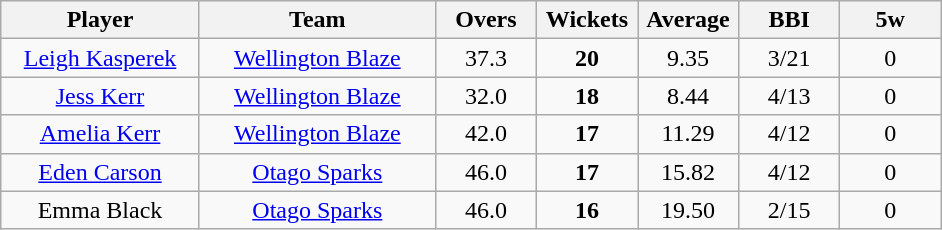<table class="wikitable" style="text-align:center">
<tr>
<th width=125>Player</th>
<th width=150>Team</th>
<th width=60>Overs</th>
<th width=60>Wickets</th>
<th width=60>Average</th>
<th width=60>BBI</th>
<th width=60>5w</th>
</tr>
<tr>
<td><a href='#'>Leigh Kasperek</a></td>
<td><a href='#'>Wellington Blaze</a></td>
<td>37.3</td>
<td><strong>20</strong></td>
<td>9.35</td>
<td>3/21</td>
<td>0</td>
</tr>
<tr>
<td><a href='#'>Jess Kerr</a></td>
<td><a href='#'>Wellington Blaze</a></td>
<td>32.0</td>
<td><strong>18</strong></td>
<td>8.44</td>
<td>4/13</td>
<td>0</td>
</tr>
<tr>
<td><a href='#'>Amelia Kerr</a></td>
<td><a href='#'>Wellington Blaze</a></td>
<td>42.0</td>
<td><strong>17</strong></td>
<td>11.29</td>
<td>4/12</td>
<td>0</td>
</tr>
<tr>
<td><a href='#'>Eden Carson</a></td>
<td><a href='#'>Otago Sparks</a></td>
<td>46.0</td>
<td><strong>17</strong></td>
<td>15.82</td>
<td>4/12</td>
<td>0</td>
</tr>
<tr>
<td>Emma Black</td>
<td><a href='#'>Otago Sparks</a></td>
<td>46.0</td>
<td><strong>16</strong></td>
<td>19.50</td>
<td>2/15</td>
<td>0</td>
</tr>
</table>
